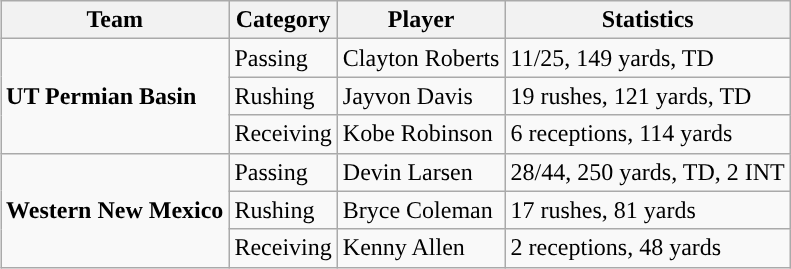<table class="wikitable" style="float: right;">
<tr>
<th>Team</th>
<th>Category</th>
<th>Player</th>
<th>Statistics</th>
</tr>
<tr>
<td rowspan=3><strong>UT Permian Basin</strong></td>
<td>Passing</td>
<td>Clayton Roberts</td>
<td>11/25, 149 yards, TD</td>
</tr>
<tr>
<td>Rushing</td>
<td>Jayvon Davis</td>
<td>19 rushes, 121 yards, TD</td>
</tr>
<tr>
<td>Receiving</td>
<td>Kobe Robinson</td>
<td>6 receptions, 114 yards</td>
</tr>
<tr>
<td rowspan=3><strong>Western New Mexico</strong></td>
<td>Passing</td>
<td>Devin Larsen</td>
<td>28/44, 250 yards, TD, 2 INT</td>
</tr>
<tr>
<td>Rushing</td>
<td>Bryce Coleman</td>
<td>17 rushes, 81 yards</td>
</tr>
<tr>
<td>Receiving</td>
<td>Kenny Allen</td>
<td>2 receptions, 48 yards</td>
</tr>
</table>
